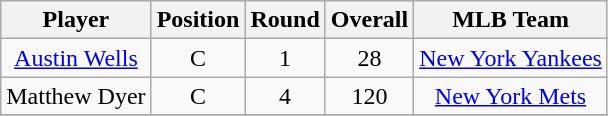<table class="wikitable" style="text-align:center;">
<tr>
<th>Player</th>
<th>Position</th>
<th>Round</th>
<th>Overall</th>
<th>MLB Team</th>
</tr>
<tr>
<td><a href='#'>Austin Wells</a></td>
<td>C</td>
<td>1</td>
<td>28</td>
<td><a href='#'>New York Yankees</a></td>
</tr>
<tr>
<td>Matthew Dyer</td>
<td>C</td>
<td>4</td>
<td>120</td>
<td><a href='#'>New York Mets</a></td>
</tr>
<tr>
</tr>
</table>
